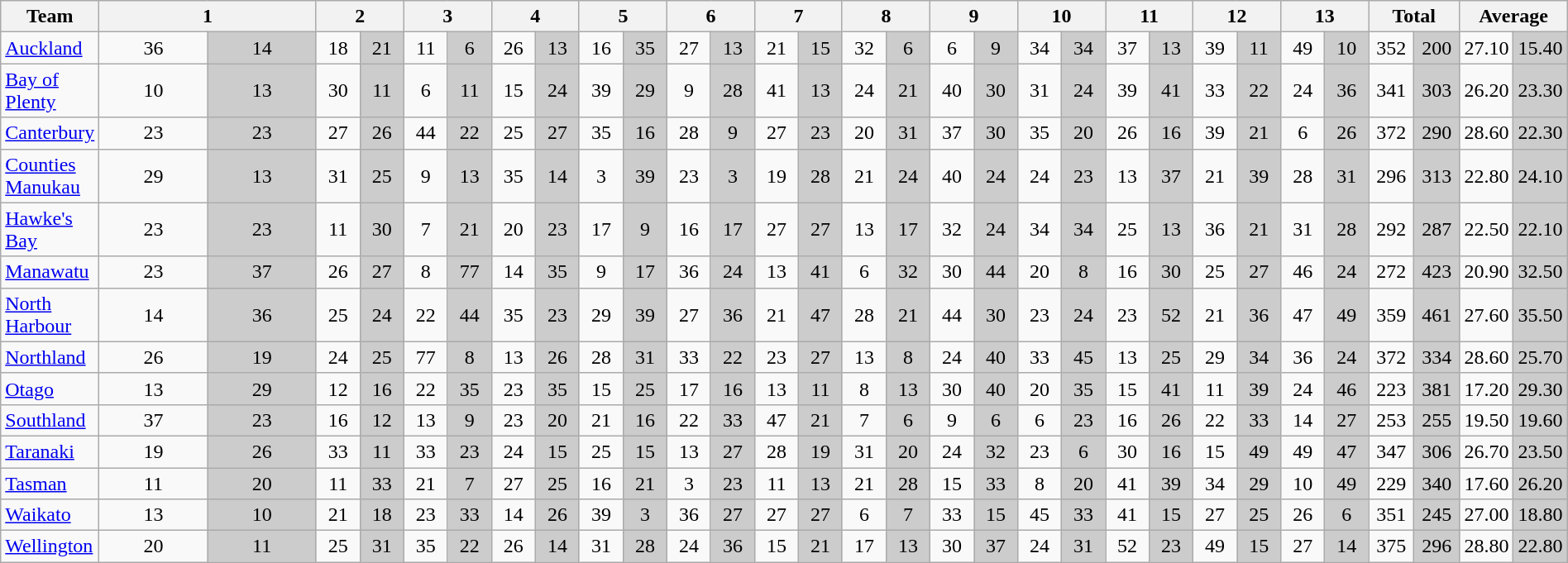<table class="wikitable" style="text-align:center;width:100%">
<tr>
<th>Team</th>
<th width=16% colspan=2>1</th>
<th width=6% colspan=2>2</th>
<th width=6% colspan=2>3</th>
<th width=6% colspan=2>4</th>
<th width=6% colspan=2>5</th>
<th width=6% colspan=2>6</th>
<th width=6% colspan=2>7</th>
<th width=6% colspan=2>8</th>
<th width=6% colspan=2>9</th>
<th width=6% colspan=2>10</th>
<th width=6% colspan=2>11</th>
<th width=6% colspan=2>12</th>
<th width=6% colspan=2>13</th>
<th width=6% colspan=2>Total</th>
<th width=6% colspan=2>Average</th>
</tr>
<tr>
<td style="text-align:left"><a href='#'>Auckland</a></td>
<td>36</td>
<td style="background:#ccc">14</td>
<td>18</td>
<td style="background:#ccc">21</td>
<td>11</td>
<td style="background:#ccc">6</td>
<td>26</td>
<td style="background:#ccc">13</td>
<td>16</td>
<td style="background:#ccc">35</td>
<td>27</td>
<td style="background:#ccc">13</td>
<td>21</td>
<td style="background:#ccc">15</td>
<td>32</td>
<td style="background:#ccc">6</td>
<td>6</td>
<td style="background:#ccc">9</td>
<td>34</td>
<td style="background:#ccc">34</td>
<td>37</td>
<td style="background:#ccc">13</td>
<td>39</td>
<td style="background:#ccc">11</td>
<td>49</td>
<td style="background:#ccc">10</td>
<td>352</td>
<td style="background:#ccc">200</td>
<td>27.10</td>
<td style="background:#ccc">15.40</td>
</tr>
<tr>
<td style="text-align:left"><a href='#'>Bay of Plenty</a></td>
<td>10</td>
<td style="background:#ccc">13</td>
<td>30</td>
<td style="background:#ccc">11</td>
<td>6</td>
<td style="background:#ccc">11</td>
<td>15</td>
<td style="background:#ccc">24</td>
<td>39</td>
<td style="background:#ccc">29</td>
<td>9</td>
<td style="background:#ccc">28</td>
<td>41</td>
<td style="background:#ccc">13</td>
<td>24</td>
<td style="background:#ccc">21</td>
<td>40</td>
<td style="background:#ccc">30</td>
<td>31</td>
<td style="background:#ccc">24</td>
<td>39</td>
<td style="background:#ccc">41</td>
<td>33</td>
<td style="background:#ccc">22</td>
<td>24</td>
<td style="background:#ccc">36</td>
<td>341</td>
<td style="background:#ccc">303</td>
<td>26.20</td>
<td style="background:#ccc">23.30</td>
</tr>
<tr>
<td style="text-align:left"><a href='#'>Canterbury</a></td>
<td>23</td>
<td style="background:#ccc">23</td>
<td>27</td>
<td style="background:#ccc">26</td>
<td>44</td>
<td style="background:#ccc">22</td>
<td>25</td>
<td style="background:#ccc">27</td>
<td>35</td>
<td style="background:#ccc">16</td>
<td>28</td>
<td style="background:#ccc">9</td>
<td>27</td>
<td style="background:#ccc">23</td>
<td>20</td>
<td style="background:#ccc">31</td>
<td>37</td>
<td style="background:#ccc">30</td>
<td>35</td>
<td style="background:#ccc">20</td>
<td>26</td>
<td style="background:#ccc">16</td>
<td>39</td>
<td style="background:#ccc">21</td>
<td>6</td>
<td style="background:#ccc">26</td>
<td>372</td>
<td style="background:#ccc">290</td>
<td>28.60</td>
<td style="background:#ccc">22.30</td>
</tr>
<tr>
<td style="text-align:left"><a href='#'>Counties Manukau</a></td>
<td>29</td>
<td style="background:#ccc">13</td>
<td>31</td>
<td style="background:#ccc">25</td>
<td>9</td>
<td style="background:#ccc">13</td>
<td>35</td>
<td style="background:#ccc">14</td>
<td>3</td>
<td style="background:#ccc">39</td>
<td>23</td>
<td style="background:#ccc">3</td>
<td>19</td>
<td style="background:#ccc">28</td>
<td>21</td>
<td style="background:#ccc">24</td>
<td>40</td>
<td style="background:#ccc">24</td>
<td>24</td>
<td style="background:#ccc">23</td>
<td>13</td>
<td style="background:#ccc">37</td>
<td>21</td>
<td style="background:#ccc">39</td>
<td>28</td>
<td style="background:#ccc">31</td>
<td>296</td>
<td style="background:#ccc">313</td>
<td>22.80</td>
<td style="background:#ccc">24.10</td>
</tr>
<tr>
<td style="text-align:left"><a href='#'>Hawke's Bay</a></td>
<td>23</td>
<td style="background:#ccc">23</td>
<td>11</td>
<td style="background:#ccc">30</td>
<td>7</td>
<td style="background:#ccc">21</td>
<td>20</td>
<td style="background:#ccc">23</td>
<td>17</td>
<td style="background:#ccc">9</td>
<td>16</td>
<td style="background:#ccc">17</td>
<td>27</td>
<td style="background:#ccc">27</td>
<td>13</td>
<td style="background:#ccc">17</td>
<td>32</td>
<td style="background:#ccc">24</td>
<td>34</td>
<td style="background:#ccc">34</td>
<td>25</td>
<td style="background:#ccc">13</td>
<td>36</td>
<td style="background:#ccc">21</td>
<td>31</td>
<td style="background:#ccc">28</td>
<td>292</td>
<td style="background:#ccc">287</td>
<td>22.50</td>
<td style="background:#ccc">22.10</td>
</tr>
<tr>
<td style="text-align:left"><a href='#'>Manawatu</a></td>
<td>23</td>
<td style="background:#ccc">37</td>
<td>26</td>
<td style="background:#ccc">27</td>
<td>8</td>
<td style="background:#ccc">77</td>
<td>14</td>
<td style="background:#ccc">35</td>
<td>9</td>
<td style="background:#ccc">17</td>
<td>36</td>
<td style="background:#ccc">24</td>
<td>13</td>
<td style="background:#ccc">41</td>
<td>6</td>
<td style="background:#ccc">32</td>
<td>30</td>
<td style="background:#ccc">44</td>
<td>20</td>
<td style="background:#ccc">8</td>
<td>16</td>
<td style="background:#ccc">30</td>
<td>25</td>
<td style="background:#ccc">27</td>
<td>46</td>
<td style="background:#ccc">24</td>
<td>272</td>
<td style="background:#ccc">423</td>
<td>20.90</td>
<td style="background:#ccc">32.50</td>
</tr>
<tr>
<td style="text-align:left"><a href='#'>North Harbour</a></td>
<td>14</td>
<td style="background:#ccc">36</td>
<td>25</td>
<td style="background:#ccc">24</td>
<td>22</td>
<td style="background:#ccc">44</td>
<td>35</td>
<td style="background:#ccc">23</td>
<td>29</td>
<td style="background:#ccc">39</td>
<td>27</td>
<td style="background:#ccc">36</td>
<td>21</td>
<td style="background:#ccc">47</td>
<td>28</td>
<td style="background:#ccc">21</td>
<td>44</td>
<td style="background:#ccc">30</td>
<td>23</td>
<td style="background:#ccc">24</td>
<td>23</td>
<td style="background:#ccc">52</td>
<td>21</td>
<td style="background:#ccc">36</td>
<td>47</td>
<td style="background:#ccc">49</td>
<td>359</td>
<td style="background:#ccc">461</td>
<td>27.60</td>
<td style="background:#ccc">35.50</td>
</tr>
<tr>
<td style="text-align:left"><a href='#'>Northland</a></td>
<td>26</td>
<td style="background:#ccc">19</td>
<td>24</td>
<td style="background:#ccc">25</td>
<td>77</td>
<td style="background:#ccc">8</td>
<td>13</td>
<td style="background:#ccc">26</td>
<td>28</td>
<td style="background:#ccc">31</td>
<td>33</td>
<td style="background:#ccc">22</td>
<td>23</td>
<td style="background:#ccc">27</td>
<td>13</td>
<td style="background:#ccc">8</td>
<td>24</td>
<td style="background:#ccc">40</td>
<td>33</td>
<td style="background:#ccc">45</td>
<td>13</td>
<td style="background:#ccc">25</td>
<td>29</td>
<td style="background:#ccc">34</td>
<td>36</td>
<td style="background:#ccc">24</td>
<td>372</td>
<td style="background:#ccc">334</td>
<td>28.60</td>
<td style="background:#ccc">25.70</td>
</tr>
<tr>
<td style="text-align:left"><a href='#'>Otago</a></td>
<td>13</td>
<td style="background:#ccc">29</td>
<td>12</td>
<td style="background:#ccc">16</td>
<td>22</td>
<td style="background:#ccc">35</td>
<td>23</td>
<td style="background:#ccc">35</td>
<td>15</td>
<td style="background:#ccc">25</td>
<td>17</td>
<td style="background:#ccc">16</td>
<td>13</td>
<td style="background:#ccc">11</td>
<td>8</td>
<td style="background:#ccc">13</td>
<td>30</td>
<td style="background:#ccc">40</td>
<td>20</td>
<td style="background:#ccc">35</td>
<td>15</td>
<td style="background:#ccc">41</td>
<td>11</td>
<td style="background:#ccc">39</td>
<td>24</td>
<td style="background:#ccc">46</td>
<td>223</td>
<td style="background:#ccc">381</td>
<td>17.20</td>
<td style="background:#ccc">29.30</td>
</tr>
<tr>
<td style="text-align:left"><a href='#'>Southland</a></td>
<td>37</td>
<td style="background:#ccc">23</td>
<td>16</td>
<td style="background:#ccc">12</td>
<td>13</td>
<td style="background:#ccc">9</td>
<td>23</td>
<td style="background:#ccc">20</td>
<td>21</td>
<td style="background:#ccc">16</td>
<td>22</td>
<td style="background:#ccc">33</td>
<td>47</td>
<td style="background:#ccc">21</td>
<td>7</td>
<td style="background:#ccc">6</td>
<td>9</td>
<td style="background:#ccc">6</td>
<td>6</td>
<td style="background:#ccc">23</td>
<td>16</td>
<td style="background:#ccc">26</td>
<td>22</td>
<td style="background:#ccc">33</td>
<td>14</td>
<td style="background:#ccc">27</td>
<td>253</td>
<td style="background:#ccc">255</td>
<td>19.50</td>
<td style="background:#ccc">19.60</td>
</tr>
<tr>
<td style="text-align:left"><a href='#'>Taranaki</a></td>
<td>19</td>
<td style="background:#ccc">26</td>
<td>33</td>
<td style="background:#ccc">11</td>
<td>33</td>
<td style="background:#ccc">23</td>
<td>24</td>
<td style="background:#ccc">15</td>
<td>25</td>
<td style="background:#ccc">15</td>
<td>13</td>
<td style="background:#ccc">27</td>
<td>28</td>
<td style="background:#ccc">19</td>
<td>31</td>
<td style="background:#ccc">20</td>
<td>24</td>
<td style="background:#ccc">32</td>
<td>23</td>
<td style="background:#ccc">6</td>
<td>30</td>
<td style="background:#ccc">16</td>
<td>15</td>
<td style="background:#ccc">49</td>
<td>49</td>
<td style="background:#ccc">47</td>
<td>347</td>
<td style="background:#ccc">306</td>
<td>26.70</td>
<td style="background:#ccc">23.50</td>
</tr>
<tr>
<td style="text-align:left"><a href='#'>Tasman</a></td>
<td>11</td>
<td style="background:#ccc">20</td>
<td>11</td>
<td style="background:#ccc">33</td>
<td>21</td>
<td style="background:#ccc">7</td>
<td>27</td>
<td style="background:#ccc">25</td>
<td>16</td>
<td style="background:#ccc">21</td>
<td>3</td>
<td style="background:#ccc">23</td>
<td>11</td>
<td style="background:#ccc">13</td>
<td>21</td>
<td style="background:#ccc">28</td>
<td>15</td>
<td style="background:#ccc">33</td>
<td>8</td>
<td style="background:#ccc">20</td>
<td>41</td>
<td style="background:#ccc">39</td>
<td>34</td>
<td style="background:#ccc">29</td>
<td>10</td>
<td style="background:#ccc">49</td>
<td>229</td>
<td style="background:#ccc">340</td>
<td>17.60</td>
<td style="background:#ccc">26.20</td>
</tr>
<tr>
<td style="text-align:left"><a href='#'>Waikato</a></td>
<td>13</td>
<td style="background:#ccc">10</td>
<td>21</td>
<td style="background:#ccc">18</td>
<td>23</td>
<td style="background:#ccc">33</td>
<td>14</td>
<td style="background:#ccc">26</td>
<td>39</td>
<td style="background:#ccc">3</td>
<td>36</td>
<td style="background:#ccc">27</td>
<td>27</td>
<td style="background:#ccc">27</td>
<td>6</td>
<td style="background:#ccc">7</td>
<td>33</td>
<td style="background:#ccc">15</td>
<td>45</td>
<td style="background:#ccc">33</td>
<td>41</td>
<td style="background:#ccc">15</td>
<td>27</td>
<td style="background:#ccc">25</td>
<td>26</td>
<td style="background:#ccc">6</td>
<td>351</td>
<td style="background:#ccc">245</td>
<td>27.00</td>
<td style="background:#ccc">18.80</td>
</tr>
<tr>
<td style="text-align:left"><a href='#'>Wellington</a></td>
<td>20</td>
<td style="background:#ccc">11</td>
<td>25</td>
<td style="background:#ccc">31</td>
<td>35</td>
<td style="background:#ccc">22</td>
<td>26</td>
<td style="background:#ccc">14</td>
<td>31</td>
<td style="background:#ccc">28</td>
<td>24</td>
<td style="background:#ccc">36</td>
<td>15</td>
<td style="background:#ccc">21</td>
<td>17</td>
<td style="background:#ccc">13</td>
<td>30</td>
<td style="background:#ccc">37</td>
<td>24</td>
<td style="background:#ccc">31</td>
<td>52</td>
<td style="background:#ccc">23</td>
<td>49</td>
<td style="background:#ccc">15</td>
<td>27</td>
<td style="background:#ccc">14</td>
<td>375</td>
<td style="background:#ccc">296</td>
<td>28.80</td>
<td style="background:#ccc">22.80</td>
</tr>
</table>
